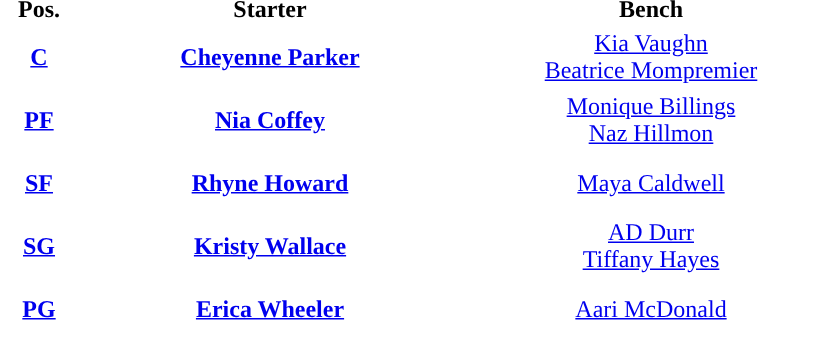<table style="text-align:center; ">
<tr>
<th width="50">Pos.</th>
<th width="250">Starter</th>
<th width="250">Bench</th>
</tr>
<tr style="height:40px; background:white; color:#092C57">
<th><a href='#'><span>C</span></a></th>
<td><strong><a href='#'>Cheyenne Parker</a></strong></td>
<td><a href='#'>Kia Vaughn</a><br><a href='#'>Beatrice Mompremier</a></td>
</tr>
<tr style="height:40px; background:white; color:#092C57">
<th><a href='#'><span>PF</span></a></th>
<td><strong><a href='#'>Nia Coffey</a></strong></td>
<td><a href='#'>Monique Billings</a><br><a href='#'>Naz Hillmon</a></td>
</tr>
<tr style="height:40px; background:white; color:#092C57">
<th><a href='#'><span>SF</span></a></th>
<td><strong><a href='#'>Rhyne Howard</a></strong></td>
<td><a href='#'>Maya Caldwell</a></td>
</tr>
<tr style="height:40px; background:white; color:#092C57">
<th><a href='#'><span>SG</span></a></th>
<td><strong><a href='#'>Kristy Wallace</a></strong></td>
<td><a href='#'>AD Durr</a><br><a href='#'>Tiffany Hayes</a></td>
</tr>
<tr style="height:40px; background:white; color:#092C57">
<th><a href='#'><span>PG</span></a></th>
<td><strong><a href='#'>Erica Wheeler</a></strong></td>
<td><a href='#'>Aari McDonald</a></td>
</tr>
</table>
